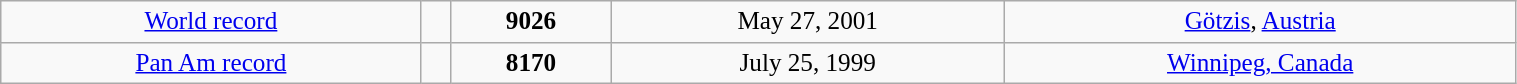<table class="wikitable" style=" text-align:center; font-size:105%;" width="80%">
<tr>
<td><a href='#'>World record</a></td>
<td></td>
<td><strong>9026</strong></td>
<td>May 27, 2001</td>
<td> <a href='#'>Götzis</a>, <a href='#'>Austria</a></td>
</tr>
<tr>
<td><a href='#'>Pan Am record</a></td>
<td></td>
<td><strong>8170</strong></td>
<td>July 25, 1999</td>
<td> <a href='#'>Winnipeg, Canada</a></td>
</tr>
</table>
